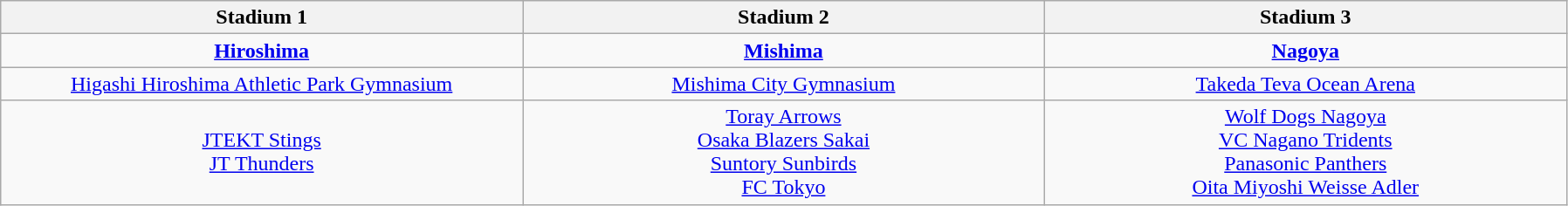<table class=wikitable style=text-align:center>
<tr>
<th width=25%>Stadium 1</th>
<th width=25%>Stadium 2</th>
<th width=25%>Stadium 3</th>
</tr>
<tr>
<td><strong><a href='#'>Hiroshima</a></strong></td>
<td><strong><a href='#'>Mishima</a></strong></td>
<td><strong><a href='#'>Nagoya</a></strong></td>
</tr>
<tr>
<td><a href='#'>Higashi Hiroshima Athletic Park Gymnasium</a></td>
<td><a href='#'>Mishima City Gymnasium</a></td>
<td><a href='#'>Takeda Teva Ocean Arena</a></td>
</tr>
<tr>
<td><a href='#'>JTEKT Stings</a><br><a href='#'>JT Thunders</a></td>
<td><a href='#'>Toray Arrows</a><br><a href='#'>Osaka Blazers Sakai</a><br><a href='#'>Suntory Sunbirds</a><br><a href='#'>FC Tokyo</a></td>
<td><a href='#'>Wolf Dogs Nagoya</a><br><a href='#'>VC Nagano Tridents</a><br><a href='#'>Panasonic Panthers</a><br><a href='#'>Oita Miyoshi Weisse Adler</a></td>
</tr>
</table>
